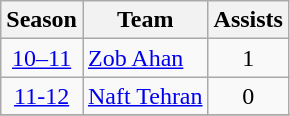<table class="wikitable" style="text-align: center;">
<tr>
<th>Season</th>
<th>Team</th>
<th>Assists</th>
</tr>
<tr>
<td><a href='#'>10–11</a></td>
<td align="left"><a href='#'>Zob Ahan</a></td>
<td>1</td>
</tr>
<tr>
<td><a href='#'>11-12</a></td>
<td align="left"><a href='#'>Naft Tehran</a></td>
<td>0</td>
</tr>
<tr>
</tr>
</table>
